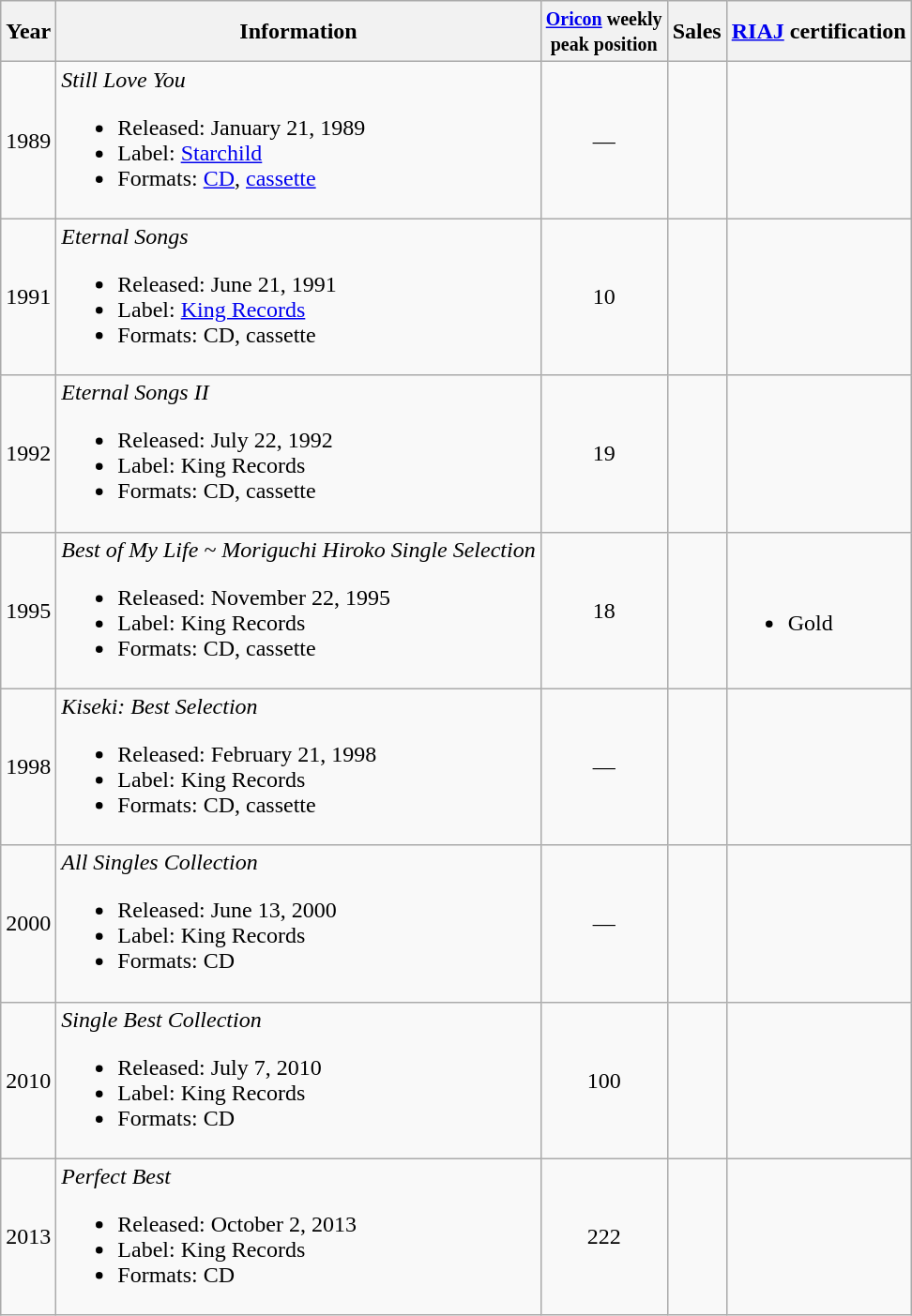<table class="wikitable">
<tr>
<th>Year</th>
<th>Information</th>
<th><small><a href='#'>Oricon</a> weekly<br>peak position</small></th>
<th>Sales<br></th>
<th><a href='#'>RIAJ</a> certification</th>
</tr>
<tr>
<td>1989</td>
<td><em>Still Love You</em><br><ul><li>Released: January 21, 1989</li><li>Label: <a href='#'>Starchild</a></li><li>Formats: <a href='#'>CD</a>, <a href='#'>cassette</a></li></ul></td>
<td style="text-align:center;">—</td>
<td align="left"></td>
<td align="left"></td>
</tr>
<tr>
<td>1991</td>
<td><em>Eternal Songs</em><br><ul><li>Released: June 21, 1991</li><li>Label: <a href='#'>King Records</a></li><li>Formats: CD, cassette</li></ul></td>
<td style="text-align:center;">10</td>
<td align="left"></td>
<td align="left"></td>
</tr>
<tr>
<td>1992</td>
<td><em>Eternal Songs II</em><br><ul><li>Released: July 22, 1992</li><li>Label: King Records</li><li>Formats: CD, cassette</li></ul></td>
<td style="text-align:center;">19</td>
<td align="left"></td>
<td align="left"></td>
</tr>
<tr>
<td>1995</td>
<td><em>Best of My Life ~ Moriguchi Hiroko Single Selection</em><br><ul><li>Released: November 22, 1995</li><li>Label: King Records</li><li>Formats: CD, cassette</li></ul></td>
<td style="text-align:center;">18</td>
<td align="left"></td>
<td align="left"><br><ul><li>Gold</li></ul></td>
</tr>
<tr>
<td>1998</td>
<td><em>Kiseki: Best Selection</em><br><ul><li>Released: February 21, 1998</li><li>Label: King Records</li><li>Formats: CD, cassette</li></ul></td>
<td style="text-align:center;">—</td>
<td align="left"></td>
<td align="left"></td>
</tr>
<tr>
<td>2000</td>
<td><em>All Singles Collection</em><br><ul><li>Released: June 13, 2000</li><li>Label: King Records</li><li>Formats: CD</li></ul></td>
<td style="text-align:center;">—</td>
<td align="left"></td>
<td align="left"></td>
</tr>
<tr>
<td>2010</td>
<td><em>Single Best Collection</em><br><ul><li>Released: July 7, 2010</li><li>Label: King Records</li><li>Formats: CD</li></ul></td>
<td style="text-align:center;">100</td>
<td align="left"></td>
<td align="left"></td>
</tr>
<tr>
<td>2013</td>
<td><em>Perfect Best</em><br><ul><li>Released: October 2, 2013</li><li>Label: King Records</li><li>Formats: CD</li></ul></td>
<td style="text-align:center;">222</td>
<td align="left"></td>
<td align="left"></td>
</tr>
</table>
